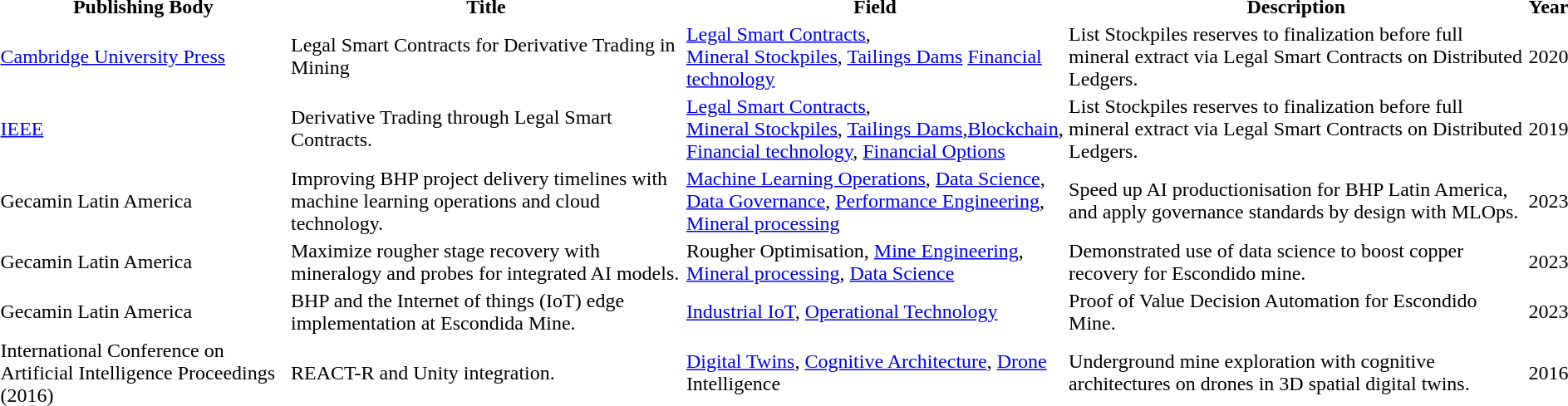<table class=" wiki table">
<tr>
<th>Publishing Body</th>
<th>Title</th>
<th>Field</th>
<th>Description</th>
<th>Year</th>
</tr>
<tr>
<td><a href='#'>Cambridge University Press</a></td>
<td>Legal Smart Contracts for Derivative Trading in Mining</td>
<td><a href='#'>Legal Smart Contracts</a>,<br><a href='#'>Mineral Stockpiles</a>, <a href='#'>Tailings Dams</a> 
<a href='#'>Financial technology</a></td>
<td>List Stockpiles reserves to finalization before full mineral extract via Legal Smart Contracts on Distributed Ledgers.</td>
<td>2020</td>
</tr>
<tr>
<td><a href='#'>IEEE</a></td>
<td>Derivative Trading through Legal Smart Contracts.</td>
<td><a href='#'>Legal Smart Contracts</a>,<br><a href='#'>Mineral Stockpiles</a>, <a href='#'>Tailings Dams</a>,<a href='#'>Blockchain</a>,
<a href='#'>Financial technology</a>, <a href='#'>Financial Options</a></td>
<td>List Stockpiles reserves to finalization before full mineral extract via Legal Smart Contracts on Distributed Ledgers.</td>
<td>2019</td>
</tr>
<tr>
<td>Gecamin Latin America</td>
<td>Improving BHP project delivery timelines with machine learning operations and cloud technology.</td>
<td><a href='#'>Machine Learning Operations</a>, <a href='#'>Data Science</a>, <a href='#'>Data Governance</a>, <a href='#'>Performance Engineering</a>,<br><a href='#'>Mineral processing</a></td>
<td>Speed up AI productionisation for BHP Latin America, and apply governance standards by design with MLOps.</td>
<td>2023</td>
</tr>
<tr>
<td>Gecamin Latin America</td>
<td>Maximize rougher stage recovery with mineralogy and probes for integrated AI models.</td>
<td>Rougher Optimisation, <a href='#'>Mine Engineering</a>, <a href='#'>Mineral processing</a>, <a href='#'>Data Science</a></td>
<td>Demonstrated use of data science to boost copper recovery for Escondido mine.</td>
<td>2023</td>
</tr>
<tr>
<td>Gecamin Latin America</td>
<td>BHP and the Internet of things (IoT) edge implementation at Escondida Mine.</td>
<td><a href='#'>Industrial IoT</a>, <a href='#'>Operational Technology</a></td>
<td>Proof of Value Decision Automation for Escondido Mine.</td>
<td>2023</td>
</tr>
<tr>
<td>International Conference on Artificial Intelligence Proceedings (2016)</td>
<td>REACT-R and Unity integration.</td>
<td><a href='#'>Digital Twins</a>, <a href='#'>Cognitive Architecture</a>, <a href='#'>Drone</a> Intelligence</td>
<td>Underground mine exploration with cognitive architectures on drones in 3D spatial digital twins.</td>
<td>2016</td>
</tr>
</table>
